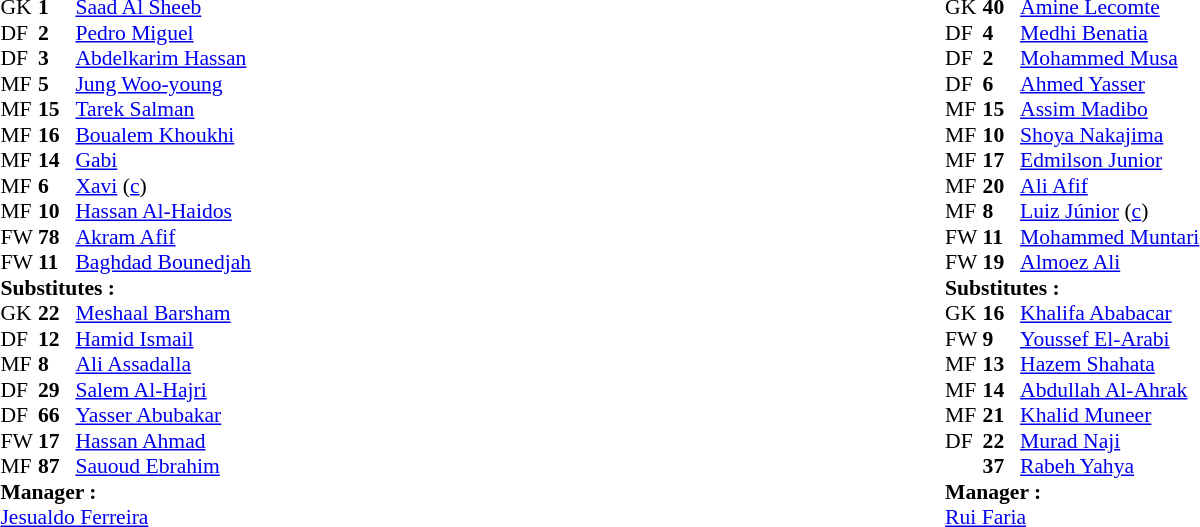<table width="100%">
<tr>
<td valign="top" width="50%"><br><table style="font-size: 90%" cellspacing="0" cellpadding="0" align="center">
<tr>
<th width="25"></th>
<th width="25"></th>
</tr>
<tr>
<td>GK</td>
<td><strong>1</strong></td>
<td> <a href='#'>Saad Al Sheeb</a></td>
</tr>
<tr>
<td>DF</td>
<td><strong>2</strong></td>
<td> <a href='#'>Pedro Miguel</a></td>
</tr>
<tr>
<td>DF</td>
<td><strong>3</strong></td>
<td> <a href='#'>Abdelkarim Hassan</a></td>
</tr>
<tr>
<td>MF</td>
<td><strong>5</strong></td>
<td> <a href='#'>Jung Woo-young</a></td>
<td></td>
</tr>
<tr>
<td>MF</td>
<td><strong>15</strong></td>
<td> <a href='#'>Tarek Salman</a></td>
<td></td>
</tr>
<tr>
<td>MF</td>
<td><strong>16</strong></td>
<td> <a href='#'>Boualem Khoukhi</a></td>
</tr>
<tr>
<td>MF</td>
<td><strong>14</strong></td>
<td> <a href='#'>Gabi</a></td>
</tr>
<tr>
<td>MF</td>
<td><strong>6</strong></td>
<td> <a href='#'>Xavi</a> (<a href='#'>c</a>)</td>
</tr>
<tr>
<td>MF</td>
<td><strong>10</strong></td>
<td> <a href='#'>Hassan Al-Haidos</a></td>
<td></td>
</tr>
<tr>
<td>FW</td>
<td><strong>78</strong></td>
<td> <a href='#'>Akram Afif</a></td>
<td></td>
</tr>
<tr>
<td>FW</td>
<td><strong>11</strong></td>
<td> <a href='#'>Baghdad Bounedjah</a></td>
<td></td>
</tr>
<tr>
<td colspan=3><strong>Substitutes : </strong></td>
</tr>
<tr>
<td>GK</td>
<td><strong>22</strong></td>
<td> <a href='#'>Meshaal Barsham</a></td>
</tr>
<tr>
<td>DF</td>
<td><strong>12</strong></td>
<td> <a href='#'>Hamid Ismail</a></td>
<td></td>
<td></td>
</tr>
<tr>
<td>MF</td>
<td><strong>8</strong></td>
<td> <a href='#'>Ali Assadalla</a></td>
<td></td>
</tr>
<tr>
<td>DF</td>
<td><strong>29</strong></td>
<td> <a href='#'>Salem Al-Hajri</a></td>
</tr>
<tr>
<td>DF</td>
<td><strong>66</strong></td>
<td> <a href='#'>Yasser Abubakar</a></td>
</tr>
<tr>
<td>FW</td>
<td><strong>17</strong></td>
<td> <a href='#'>Hassan Ahmad</a></td>
</tr>
<tr>
<td>MF</td>
<td><strong>87</strong></td>
<td> <a href='#'>Sauoud Ebrahim</a></td>
</tr>
<tr>
<td colspan=3><strong>Manager :</strong></td>
</tr>
<tr>
<td colspan=4> <a href='#'>Jesualdo Ferreira</a></td>
</tr>
</table>
</td>
<td valign="top" width="50%"><br><table style="font-size: 90%" cellspacing="0" cellpadding="0"  align="center">
<tr>
<th width=25></th>
<th width=25></th>
</tr>
<tr>
<td>GK</td>
<td><strong>40</strong></td>
<td> <a href='#'>Amine Lecomte</a></td>
</tr>
<tr>
<td>DF</td>
<td><strong>4</strong></td>
<td> <a href='#'>Medhi Benatia</a></td>
</tr>
<tr>
<td>DF</td>
<td><strong>2</strong></td>
<td> <a href='#'>Mohammed Musa</a></td>
</tr>
<tr>
<td>DF</td>
<td><strong>6</strong></td>
<td> <a href='#'>Ahmed Yasser</a></td>
</tr>
<tr>
<td>MF</td>
<td><strong>15</strong></td>
<td> <a href='#'>Assim Madibo</a></td>
</tr>
<tr>
<td>MF</td>
<td><strong>10</strong></td>
<td> <a href='#'>Shoya Nakajima</a></td>
<td></td>
</tr>
<tr>
<td>MF</td>
<td><strong>17</strong></td>
<td> <a href='#'>Edmilson Junior</a></td>
<td></td>
</tr>
<tr>
<td>MF</td>
<td><strong>20</strong></td>
<td> <a href='#'>Ali Afif</a></td>
</tr>
<tr>
<td>MF</td>
<td><strong>8</strong></td>
<td> <a href='#'>Luiz Júnior</a> (<a href='#'>c</a>)</td>
</tr>
<tr>
<td>FW</td>
<td><strong>11</strong></td>
<td> <a href='#'>Mohammed Muntari</a></td>
</tr>
<tr>
<td>FW</td>
<td><strong>19</strong></td>
<td> <a href='#'>Almoez Ali</a></td>
<td></td>
</tr>
<tr>
<td colspan=3><strong>Substitutes : </strong></td>
</tr>
<tr>
<td>GK</td>
<td><strong>16</strong></td>
<td> <a href='#'>Khalifa Ababacar</a></td>
</tr>
<tr>
<td>FW</td>
<td><strong>9</strong></td>
<td> <a href='#'>Youssef El-Arabi</a></td>
<td></td>
</tr>
<tr>
<td>MF</td>
<td><strong>13</strong></td>
<td> <a href='#'>Hazem Shahata</a></td>
<td></td>
</tr>
<tr>
<td>MF</td>
<td><strong>14</strong></td>
<td> <a href='#'>Abdullah Al-Ahrak</a></td>
</tr>
<tr>
<td>MF</td>
<td><strong>21</strong></td>
<td> <a href='#'>Khalid Muneer</a></td>
</tr>
<tr>
<td>DF</td>
<td><strong>22</strong></td>
<td> <a href='#'>Murad Naji</a></td>
</tr>
<tr>
<td></td>
<td><strong>37</strong></td>
<td> <a href='#'>Rabeh Yahya</a></td>
</tr>
<tr>
<td colspan=3><strong>Manager :</strong></td>
</tr>
<tr>
<td colspan=4> <a href='#'>Rui Faria</a></td>
</tr>
</table>
</td>
</tr>
</table>
